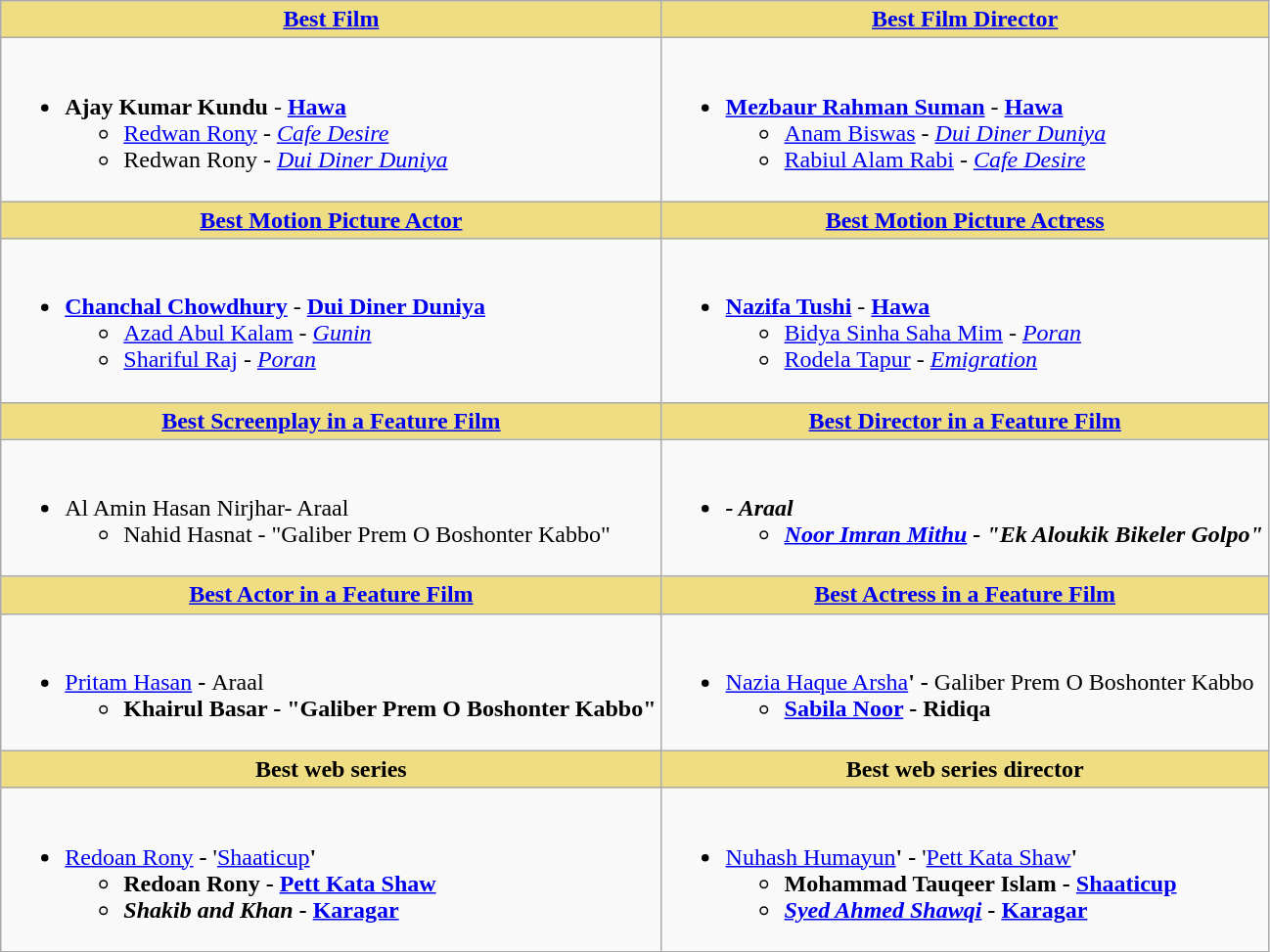<table class=wikitable style="width=80%">
<tr>
<th style="background:#EEDD82; width=40%"><a href='#'>Best Film</a></th>
<th style="background:#EEDD82; width=40%"><a href='#'>Best Film Director</a></th>
</tr>
<tr>
<td valign="top"><br><ul><li><strong>Ajay Kumar Kundu</strong> - <strong><a href='#'>Hawa</a></strong><ul><li><a href='#'>Redwan Rony</a> - <em><a href='#'>Cafe Desire</a></em></li><li>Redwan Rony - <em><a href='#'>Dui Diner Duniya</a></em></li></ul></li></ul></td>
<td valign="top"><br><ul><li><strong><a href='#'>Mezbaur Rahman Suman</a></strong> - <strong><a href='#'>Hawa</a></strong><ul><li><a href='#'>Anam Biswas</a> - <em><a href='#'>Dui Diner Duniya</a></em></li><li><a href='#'>Rabiul Alam Rabi</a> - <em><a href='#'>Cafe Desire</a></em></li></ul></li></ul></td>
</tr>
<tr>
<th style="background:#EEDD82; width=40%"><a href='#'>Best Motion Picture Actor</a></th>
<th style="background:#EEDD82; width=40%"><a href='#'>Best Motion Picture Actress</a></th>
</tr>
<tr>
<td valign="top"><br><ul><li><strong><a href='#'>Chanchal Chowdhury</a></strong> - <strong><a href='#'>Dui Diner Duniya</a></strong><ul><li><a href='#'>Azad Abul Kalam</a> - <em><a href='#'>Gunin</a></em></li><li><a href='#'>Shariful Raj</a> - <em><a href='#'>Poran</a></em></li></ul></li></ul></td>
<td valign="top"><br><ul><li><strong><a href='#'>Nazifa Tushi</a></strong> - <strong><a href='#'>Hawa</a></strong><ul><li><a href='#'>Bidya Sinha Saha Mim</a> - <em><a href='#'>Poran</a></em></li><li><a href='#'>Rodela Tapur</a> - <em><a href='#'>Emigration</a></em></li></ul></li></ul></td>
</tr>
<tr>
<th style="background:#EEDD82; width=40%"><a href='#'>Best Screenplay in a Feature Film</a></th>
<th style="background:#EEDD82; width=40%"><a href='#'>Best Director in a Feature Film</a></th>
</tr>
<tr>
<td><br><ul><li>Al Amin Hasan Nirjhar- Araal<ul><li>Nahid Hasnat - "Galiber Prem O Boshonter Kabbo"</li></ul></li></ul></td>
<td><br><ul><li><strong><em> - Araal<strong><em><ul><li><a href='#'>Noor Imran Mithu</a> - "Ek Aloukik Bikeler Golpo"</li></ul></li></ul></td>
</tr>
<tr>
<th style="background:#EEDD82; width=40%"><a href='#'>Best Actor in a Feature Film</a></th>
<th style="background:#EEDD82; width=40%"><a href='#'>Best Actress in a Feature Film</a></th>
</tr>
<tr>
<td valign="top"><br><ul><li></strong><a href='#'>Pritam Hasan</a><strong> - </strong>Araal<strong><ul><li>Khairul Basar - "Galiber Prem O Boshonter Kabbo"</li></ul></li></ul></td>
<td valign="top"><br><ul><li></strong><a href='#'>Nazia Haque Arsha</a><strong>' - </strong>Galiber Prem O Boshonter Kabbo<strong><ul><li><a href='#'>Sabila Noor</a> - </em>Ridiqa<em></li></ul></li></ul></td>
</tr>
<tr>
<th style="background:#EEDD82; width=40%">Best web series</th>
<th style="background:#EEDD82; width=40%">Best web series director</th>
</tr>
<tr>
<td valign="top"><br><ul><li></strong><a href='#'>Redoan Rony</a><strong> - </strong>'<a href='#'>Shaaticup</a><strong>'<ul><li>Redoan Rony - </em><a href='#'>Pett Kata Shaw</a><em></li><li>Shakib and Khan - </em><a href='#'>Karagar</a><em></li></ul></li></ul></td>
<td valign="top"><br><ul><li></strong><a href='#'>Nuhash Humayun</a><strong>' - </strong>'<a href='#'>Pett Kata Shaw</a><strong>'<ul><li>Mohammad Tauqeer Islam - </em><a href='#'>Shaaticup</a><em></li><li><a href='#'>Syed Ahmed Shawqi</a> - </em><a href='#'>Karagar</a><em></li></ul></li></ul></td>
</tr>
</table>
